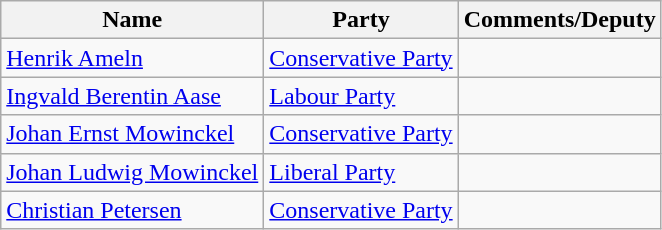<table class="wikitable">
<tr>
<th>Name</th>
<th>Party</th>
<th>Comments/Deputy</th>
</tr>
<tr>
<td><a href='#'>Henrik Ameln</a></td>
<td><a href='#'>Conservative Party</a></td>
<td></td>
</tr>
<tr>
<td><a href='#'>Ingvald Berentin Aase</a></td>
<td><a href='#'>Labour Party</a></td>
<td></td>
</tr>
<tr>
<td><a href='#'>Johan Ernst Mowinckel</a></td>
<td><a href='#'>Conservative Party</a></td>
<td></td>
</tr>
<tr>
<td><a href='#'>Johan Ludwig Mowinckel</a></td>
<td><a href='#'>Liberal Party</a></td>
<td></td>
</tr>
<tr>
<td><a href='#'>Christian Petersen</a></td>
<td><a href='#'>Conservative Party</a></td>
<td></td>
</tr>
</table>
